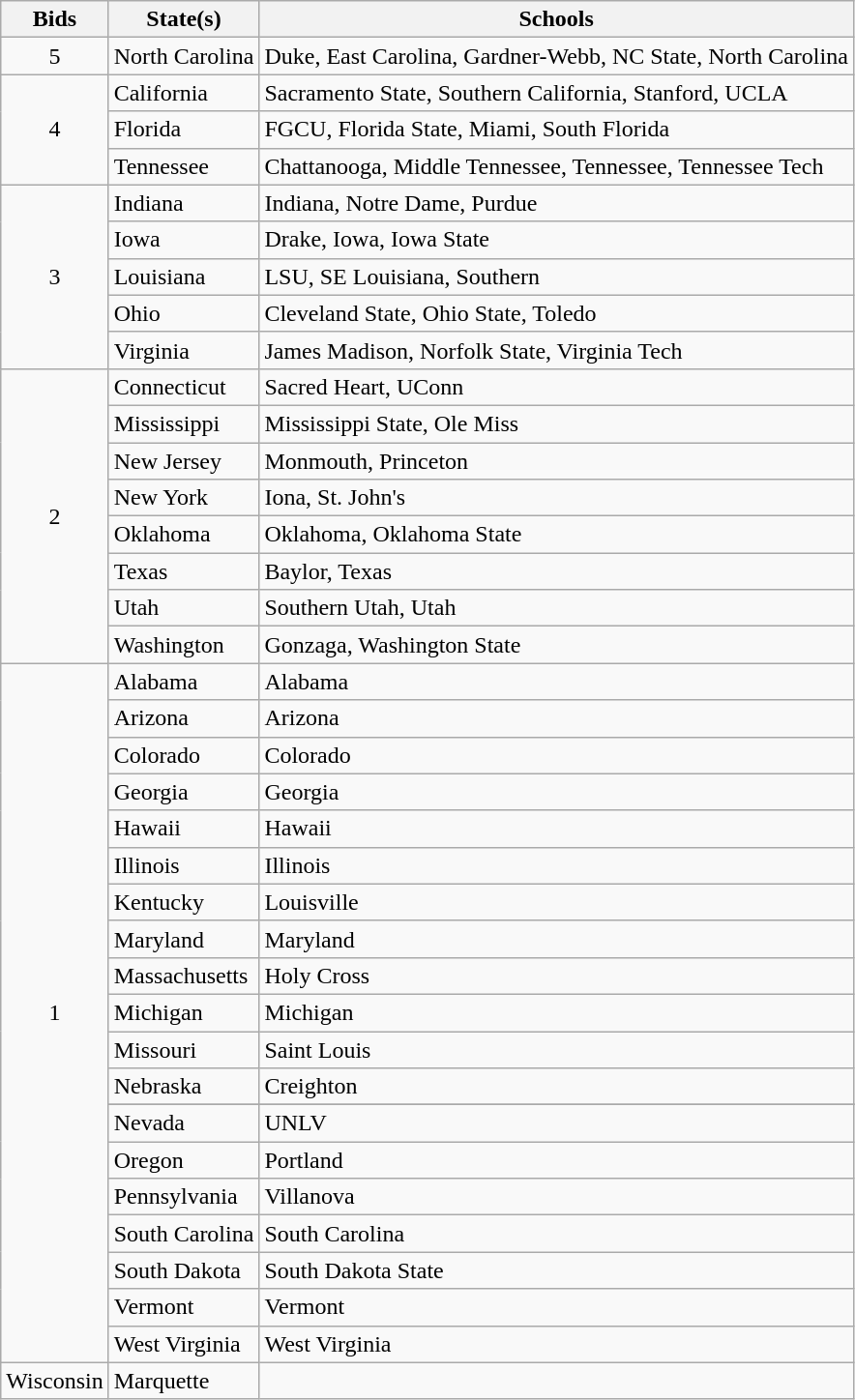<table class="wikitable">
<tr>
<th>Bids</th>
<th>State(s)</th>
<th>Schools</th>
</tr>
<tr>
<td align="center">5</td>
<td>North Carolina</td>
<td>Duke, East Carolina, Gardner-Webb, NC State, North Carolina</td>
</tr>
<tr>
<td rowspan="3" align="center">4</td>
<td>California</td>
<td>Sacramento State, Southern California, Stanford, UCLA</td>
</tr>
<tr>
<td>Florida</td>
<td>FGCU, Florida State, Miami, South Florida</td>
</tr>
<tr>
<td>Tennessee</td>
<td>Chattanooga, Middle Tennessee, Tennessee, Tennessee Tech</td>
</tr>
<tr>
<td rowspan="5" align="center">3</td>
<td>Indiana</td>
<td>Indiana, Notre Dame, Purdue</td>
</tr>
<tr>
<td>Iowa</td>
<td>Drake, Iowa, Iowa State</td>
</tr>
<tr>
<td>Louisiana</td>
<td>LSU, SE Louisiana, Southern</td>
</tr>
<tr>
<td>Ohio</td>
<td>Cleveland State, Ohio State, Toledo</td>
</tr>
<tr>
<td>Virginia</td>
<td>James Madison, Norfolk State, Virginia Tech</td>
</tr>
<tr>
<td rowspan="8" align="center">2</td>
<td>Connecticut</td>
<td>Sacred Heart, UConn</td>
</tr>
<tr>
<td>Mississippi</td>
<td>Mississippi State, Ole Miss</td>
</tr>
<tr>
<td>New Jersey</td>
<td>Monmouth, Princeton</td>
</tr>
<tr>
<td>New York</td>
<td>Iona, St. John's</td>
</tr>
<tr>
<td>Oklahoma</td>
<td>Oklahoma, Oklahoma State</td>
</tr>
<tr>
<td>Texas</td>
<td>Baylor, Texas</td>
</tr>
<tr>
<td>Utah</td>
<td>Southern Utah, Utah</td>
</tr>
<tr>
<td>Washington</td>
<td>Gonzaga, Washington State</td>
</tr>
<tr>
<td rowspan="20" align="center">1</td>
<td>Alabama</td>
<td>Alabama</td>
</tr>
<tr>
<td>Arizona</td>
<td>Arizona</td>
</tr>
<tr>
<td>Colorado</td>
<td>Colorado</td>
</tr>
<tr>
<td>Georgia</td>
<td>Georgia</td>
</tr>
<tr>
<td>Hawaii</td>
<td>Hawaii</td>
</tr>
<tr>
<td>Illinois</td>
<td>Illinois</td>
</tr>
<tr>
<td>Kentucky</td>
<td>Louisville</td>
</tr>
<tr>
<td>Maryland</td>
<td>Maryland</td>
</tr>
<tr>
<td>Massachusetts</td>
<td>Holy Cross</td>
</tr>
<tr>
<td>Michigan</td>
<td>Michigan</td>
</tr>
<tr>
<td>Missouri</td>
<td>Saint Louis</td>
</tr>
<tr>
<td>Nebraska</td>
<td>Creighton</td>
</tr>
<tr>
</tr>
<tr>
<td>Nevada</td>
<td>UNLV</td>
</tr>
<tr>
<td>Oregon</td>
<td>Portland</td>
</tr>
<tr>
<td>Pennsylvania</td>
<td>Villanova</td>
</tr>
<tr>
<td>South Carolina</td>
<td>South Carolina</td>
</tr>
<tr>
<td>South Dakota</td>
<td>South Dakota State</td>
</tr>
<tr>
<td>Vermont</td>
<td>Vermont</td>
</tr>
<tr>
<td>West Virginia</td>
<td>West Virginia</td>
</tr>
<tr>
<td>Wisconsin</td>
<td>Marquette</td>
</tr>
</table>
